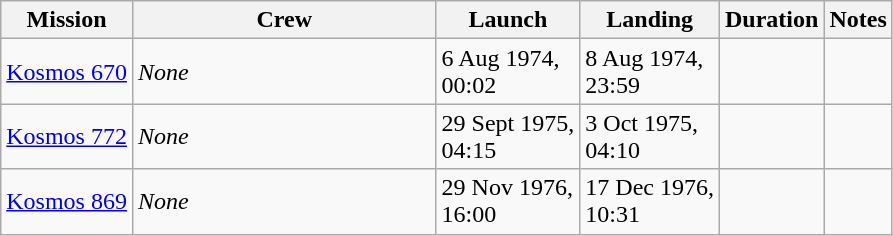<table class="wikitable">
<tr>
<th>Mission</th>
<th>Crew</th>
<th>Launch</th>
<th>Landing</th>
<th>Duration</th>
<th>Notes</th>
</tr>
<tr>
<td><a href='#'>Kosmos 670</a></td>
<td style= "width: 195px"><em>None</em></td>
<td>6 Aug 1974,<br>00:02</td>
<td>8 Aug 1974,<br>23:59</td>
<td></td>
<td></td>
</tr>
<tr>
<td><a href='#'>Kosmos 772</a></td>
<td style= "width: 195px"><em>None</em></td>
<td>29 Sept 1975,<br>04:15</td>
<td>3 Oct 1975,<br>04:10</td>
<td></td>
<td></td>
</tr>
<tr>
<td><a href='#'>Kosmos 869</a></td>
<td style= "width: 195px"><em>None</em></td>
<td>29 Nov 1976,<br>16:00</td>
<td>17 Dec 1976,<br>10:31</td>
<td></td>
<td></td>
</tr>
</table>
